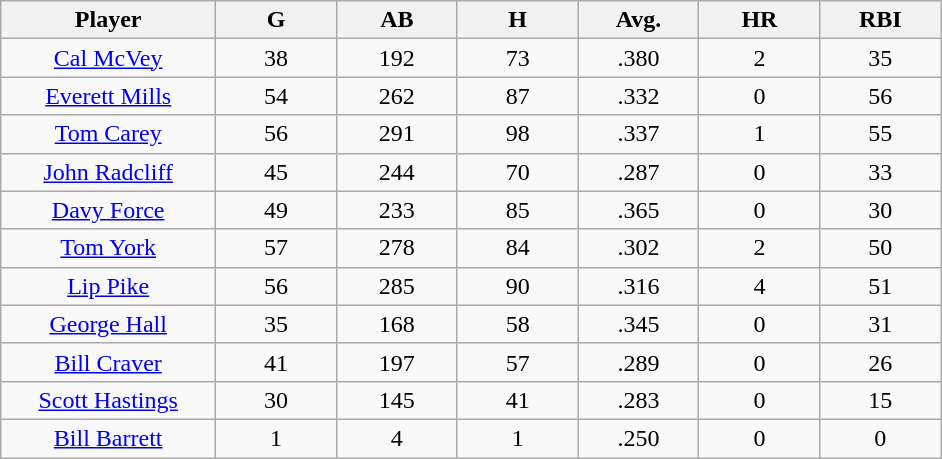<table class="wikitable sortable">
<tr>
<th bgcolor="#DDDDFF" width="16%">Player</th>
<th bgcolor="#DDDDFF" width="9%">G</th>
<th bgcolor="#DDDDFF" width="9%">AB</th>
<th bgcolor="#DDDDFF" width="9%">H</th>
<th bgcolor="#DDDDFF" width="9%">Avg.</th>
<th bgcolor="#DDDDFF" width="9%">HR</th>
<th bgcolor="#DDDDFF" width="9%">RBI</th>
</tr>
<tr align=center>
<td><a href='#'>Cal McVey</a></td>
<td>38</td>
<td>192</td>
<td>73</td>
<td>.380</td>
<td>2</td>
<td>35</td>
</tr>
<tr align=center>
<td><a href='#'>Everett Mills</a></td>
<td>54</td>
<td>262</td>
<td>87</td>
<td>.332</td>
<td>0</td>
<td>56</td>
</tr>
<tr align=center>
<td><a href='#'>Tom Carey</a></td>
<td>56</td>
<td>291</td>
<td>98</td>
<td>.337</td>
<td>1</td>
<td>55</td>
</tr>
<tr align=center>
<td><a href='#'>John Radcliff</a></td>
<td>45</td>
<td>244</td>
<td>70</td>
<td>.287</td>
<td>0</td>
<td>33</td>
</tr>
<tr align=center>
<td><a href='#'>Davy Force</a></td>
<td>49</td>
<td>233</td>
<td>85</td>
<td>.365</td>
<td>0</td>
<td>30</td>
</tr>
<tr align=center>
<td><a href='#'>Tom York</a></td>
<td>57</td>
<td>278</td>
<td>84</td>
<td>.302</td>
<td>2</td>
<td>50</td>
</tr>
<tr align=center>
<td><a href='#'>Lip Pike</a></td>
<td>56</td>
<td>285</td>
<td>90</td>
<td>.316</td>
<td>4</td>
<td>51</td>
</tr>
<tr align=center>
<td><a href='#'>George Hall</a></td>
<td>35</td>
<td>168</td>
<td>58</td>
<td>.345</td>
<td>0</td>
<td>31</td>
</tr>
<tr align=center>
<td><a href='#'>Bill Craver</a></td>
<td>41</td>
<td>197</td>
<td>57</td>
<td>.289</td>
<td>0</td>
<td>26</td>
</tr>
<tr align=center>
<td><a href='#'>Scott Hastings</a></td>
<td>30</td>
<td>145</td>
<td>41</td>
<td>.283</td>
<td>0</td>
<td>15</td>
</tr>
<tr align=center>
<td><a href='#'>Bill Barrett</a></td>
<td>1</td>
<td>4</td>
<td>1</td>
<td>.250</td>
<td>0</td>
<td>0</td>
</tr>
</table>
